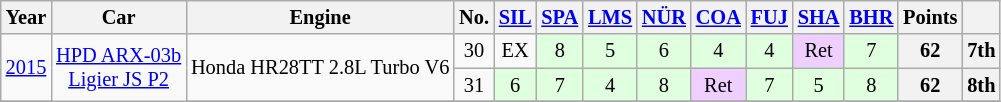<table class="wikitable" style="font-size: 85%; text-align: center;">
<tr valign="top">
<th valign="middle">Year</th>
<th valign="middle">Car</th>
<th valign="middle">Engine</th>
<th valign="middle">No.</th>
<th><a href='#'>SIL</a><br></th>
<th><a href='#'>SPA</a><br></th>
<th><a href='#'>LMS</a><br></th>
<th><a href='#'>NÜR</a><br></th>
<th><a href='#'>COA</a><br></th>
<th><a href='#'>FUJ</a><br></th>
<th><a href='#'>SHA</a><br></th>
<th><a href='#'>BHR</a><br></th>
<th valign="middle">Points</th>
<th valign="middle"></th>
</tr>
<tr>
<td rowspan="2" align="left"><a href='#'>2015</a></td>
<td rowspan="3" align="middle"><a href='#'>HPD ARX-03b</a><br><a href='#'>Ligier JS P2</a></td>
<td rowspan="2" align="middle">Honda HR28TT 2.8L Turbo V6</td>
<td>30</td>
<td>EX</td>
<td style="background:#dfffdf;">8</td>
<td style="background:#dfffdf;">5</td>
<td style="background:#dfffdf;">6</td>
<td style="background:#dfffdf;">4</td>
<td style="background:#dfffdf;">4</td>
<td style="background:#efcfff;">Ret</td>
<td style="background:#dfffdf;">7</td>
<th>62</th>
<th>7th</th>
</tr>
<tr>
<td>31</td>
<td style="background:#dfffdf;">6</td>
<td style="background:#dfffdf;">7</td>
<td style="background:#dfffdf;">4</td>
<td style="background:#dfffdf;">8</td>
<td style="background:#efcfff;">Ret</td>
<td style="background:#dfffdf;">7</td>
<td style="background:#dfffdf;">5</td>
<td style="background:#dfffdf;">8</td>
<th>62</th>
<th>8th</th>
</tr>
<tr>
</tr>
</table>
